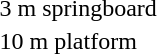<table>
<tr>
<td>3 m springboard</td>
<td></td>
<td></td>
<td></td>
</tr>
<tr>
<td>10 m platform</td>
<td></td>
<td></td>
<td></td>
</tr>
</table>
